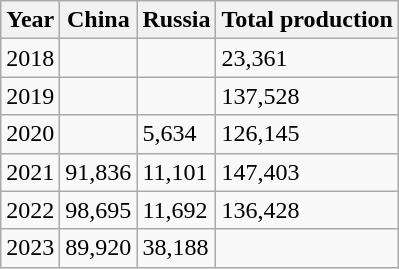<table class="wikitable">
<tr>
<th>Year</th>
<th>China</th>
<th>Russia</th>
<th>Total production</th>
</tr>
<tr>
<td>2018</td>
<td></td>
<td></td>
<td>23,361</td>
</tr>
<tr>
<td>2019</td>
<td></td>
<td></td>
<td>137,528</td>
</tr>
<tr>
<td>2020</td>
<td></td>
<td>5,634</td>
<td>126,145</td>
</tr>
<tr>
<td>2021</td>
<td>91,836</td>
<td>11,101</td>
<td>147,403</td>
</tr>
<tr>
<td>2022</td>
<td>98,695</td>
<td>11,692</td>
<td>136,428</td>
</tr>
<tr>
<td>2023</td>
<td>89,920</td>
<td>38,188</td>
<td></td>
</tr>
</table>
